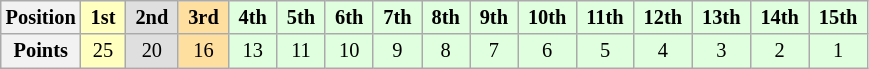<table class="wikitable" style="font-size:85%; text-align:center">
<tr>
<th>Position</th>
<td style="background:#ffffbf;"> <strong>1st</strong> </td>
<td style="background:#dfdfdf;"> <strong>2nd</strong> </td>
<td style="background:#ffdf9f;"> <strong>3rd</strong> </td>
<td style="background:#dfffdf;"> <strong>4th</strong> </td>
<td style="background:#dfffdf;"> <strong>5th</strong> </td>
<td style="background:#dfffdf;"> <strong>6th</strong> </td>
<td style="background:#dfffdf;"> <strong>7th</strong> </td>
<td style="background:#dfffdf;"> <strong>8th</strong> </td>
<td style="background:#dfffdf;"> <strong>9th</strong> </td>
<td style="background:#dfffdf;"> <strong>10th</strong> </td>
<td style="background:#dfffdf;"> <strong>11th</strong> </td>
<td style="background:#dfffdf;"> <strong>12th</strong> </td>
<td style="background:#dfffdf;"> <strong>13th</strong> </td>
<td style="background:#dfffdf;"> <strong>14th</strong> </td>
<td style="background:#dfffdf;"> <strong>15th</strong> </td>
</tr>
<tr>
<th>Points</th>
<td style="background:#ffffbf;">25</td>
<td style="background:#dfdfdf;">20</td>
<td style="background:#ffdf9f;">16</td>
<td style="background:#dfffdf;">13</td>
<td style="background:#dfffdf;">11</td>
<td style="background:#dfffdf;">10</td>
<td style="background:#dfffdf;">9</td>
<td style="background:#dfffdf;">8</td>
<td style="background:#dfffdf;">7</td>
<td style="background:#dfffdf;">6</td>
<td style="background:#dfffdf;">5</td>
<td style="background:#dfffdf;">4</td>
<td style="background:#dfffdf;">3</td>
<td style="background:#dfffdf;">2</td>
<td style="background:#dfffdf;">1</td>
</tr>
</table>
